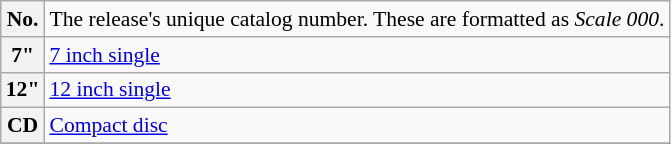<table class="wikitable" style="font-size:90%;">
<tr>
<th>No.</th>
<td>The release's unique catalog number. These are formatted as <em>Scale 000</em>.</td>
</tr>
<tr>
<th>7"</th>
<td><a href='#'>7 inch single</a></td>
</tr>
<tr>
<th>12"</th>
<td><a href='#'>12 inch single</a></td>
</tr>
<tr>
<th>CD</th>
<td><a href='#'>Compact disc</a></td>
</tr>
<tr>
</tr>
</table>
